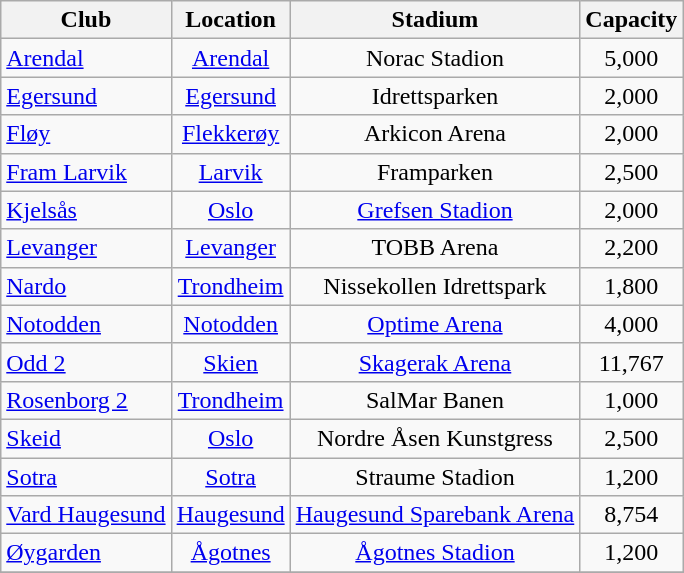<table class="wikitable sortable" style="text-align:center;">
<tr>
<th>Club</th>
<th>Location</th>
<th>Stadium</th>
<th>Capacity</th>
</tr>
<tr>
<td style="text-align:left;"><a href='#'>Arendal</a></td>
<td><a href='#'>Arendal</a></td>
<td>Norac Stadion</td>
<td align="center">5,000</td>
</tr>
<tr>
<td style="text-align:left;"><a href='#'>Egersund</a></td>
<td><a href='#'>Egersund</a></td>
<td>Idrettsparken</td>
<td align="center">2,000</td>
</tr>
<tr>
<td style="text-align:left;"><a href='#'>Fløy</a></td>
<td><a href='#'>Flekkerøy</a></td>
<td>Arkicon Arena</td>
<td align="center">2,000</td>
</tr>
<tr>
<td style="text-align:left;"><a href='#'>Fram Larvik</a></td>
<td><a href='#'>Larvik</a></td>
<td>Framparken</td>
<td align="center">2,500</td>
</tr>
<tr>
<td style="text-align:left;"><a href='#'>Kjelsås</a></td>
<td><a href='#'>Oslo</a></td>
<td><a href='#'>Grefsen Stadion</a></td>
<td align="center">2,000</td>
</tr>
<tr>
<td style="text-align:left;"><a href='#'>Levanger</a></td>
<td><a href='#'>Levanger</a></td>
<td>TOBB Arena</td>
<td align="center">2,200</td>
</tr>
<tr>
<td style="text-align:left;"><a href='#'>Nardo</a></td>
<td><a href='#'>Trondheim</a></td>
<td>Nissekollen Idrettspark</td>
<td align="center">1,800</td>
</tr>
<tr>
<td style="text-align:left;"><a href='#'>Notodden</a></td>
<td><a href='#'>Notodden</a></td>
<td><a href='#'>Optime Arena</a></td>
<td align="center">4,000</td>
</tr>
<tr>
<td style="text-align:left;"><a href='#'>Odd 2</a></td>
<td><a href='#'>Skien</a></td>
<td><a href='#'>Skagerak Arena</a></td>
<td align="center">11,767</td>
</tr>
<tr>
<td style="text-align:left;"><a href='#'>Rosenborg 2</a></td>
<td><a href='#'>Trondheim</a></td>
<td>SalMar Banen</td>
<td align="center">1,000</td>
</tr>
<tr>
<td style="text-align:left;"><a href='#'>Skeid</a></td>
<td><a href='#'>Oslo</a></td>
<td>Nordre Åsen Kunstgress</td>
<td align="center">2,500</td>
</tr>
<tr>
<td style="text-align:left;"><a href='#'>Sotra</a></td>
<td><a href='#'>Sotra</a></td>
<td>Straume Stadion</td>
<td align="center">1,200</td>
</tr>
<tr>
<td style="text-align:left;"><a href='#'>Vard Haugesund</a></td>
<td><a href='#'>Haugesund</a></td>
<td><a href='#'>Haugesund Sparebank Arena</a></td>
<td align="center">8,754</td>
</tr>
<tr>
<td style="text-align:left;"><a href='#'>Øygarden</a></td>
<td><a href='#'>Ågotnes</a></td>
<td><a href='#'>Ågotnes Stadion</a></td>
<td align="center">1,200</td>
</tr>
<tr>
</tr>
</table>
